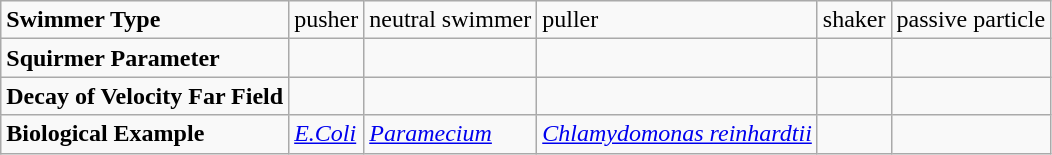<table class="wikitable">
<tr>
<td><strong>Swimmer Type</strong></td>
<td>pusher</td>
<td>neutral swimmer</td>
<td>puller</td>
<td>shaker</td>
<td>passive particle</td>
</tr>
<tr>
<td><strong>Squirmer Parameter</strong></td>
<td></td>
<td></td>
<td></td>
<td></td>
<td></td>
</tr>
<tr>
<td><strong>Decay of Velocity Far Field</strong></td>
<td></td>
<td></td>
<td></td>
<td></td>
<td></td>
</tr>
<tr>
<td><strong>Biological Example</strong></td>
<td><em><a href='#'>E.Coli</a></em></td>
<td><em><a href='#'>Paramecium</a></em></td>
<td><em><a href='#'>Chlamydomonas reinhardtii</a></em></td>
<td></td>
<td></td>
</tr>
</table>
